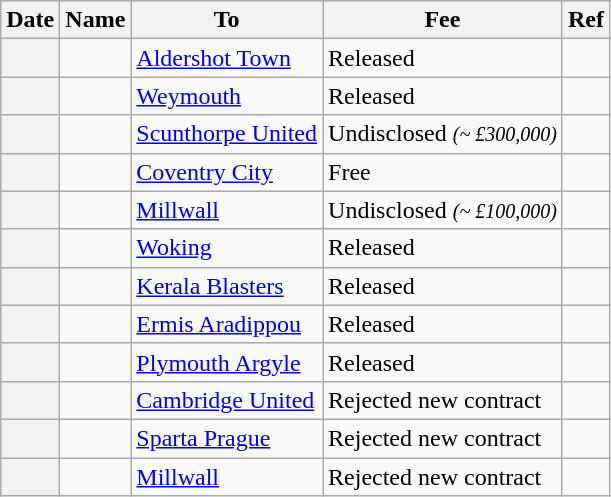<table class="wikitable sortable plainrowheaders">
<tr>
<th scope=col>Date</th>
<th scope=col>Name</th>
<th scope=col>To</th>
<th scope=col>Fee</th>
<th scope=col class=unsortable>Ref</th>
</tr>
<tr>
<th scope=row></th>
<td></td>
<td><a href='#'>Aldershot Town</a></td>
<td>Released</td>
<td style="text-align:center;"></td>
</tr>
<tr>
<th scope=row></th>
<td></td>
<td><a href='#'>Weymouth</a></td>
<td>Released</td>
<td style="text-align:center;"></td>
</tr>
<tr>
<th scope=row></th>
<td></td>
<td><a href='#'>Scunthorpe United</a></td>
<td>Undisclosed <small><em> (~ £300,000)</em></small></td>
<td style="text-align:center;"></td>
</tr>
<tr>
<th scope=row></th>
<td></td>
<td><a href='#'>Coventry City</a></td>
<td>Free</td>
<td style="text-align:center;"></td>
</tr>
<tr>
<th scope=row></th>
<td></td>
<td><a href='#'>Millwall</a></td>
<td>Undisclosed <small><em> (~ £100,000)</em></small></td>
<td style="text-align:center;"></td>
</tr>
<tr>
<th scope=row></th>
<td></td>
<td><a href='#'>Woking</a></td>
<td>Released</td>
<td style="text-align:center;"></td>
</tr>
<tr>
<th scope=row></th>
<td></td>
<td><a href='#'>Kerala Blasters</a></td>
<td>Released</td>
<td style="text-align:center;"></td>
</tr>
<tr>
<th scope=row></th>
<td></td>
<td><a href='#'>Ermis Aradippou</a></td>
<td>Released</td>
<td style="text-align:center;"></td>
</tr>
<tr>
<th scope=row></th>
<td></td>
<td><a href='#'>Plymouth Argyle</a></td>
<td>Released</td>
<td style="text-align:center;"></td>
</tr>
<tr>
<th scope=row></th>
<td></td>
<td><a href='#'>Cambridge United</a></td>
<td>Rejected new contract</td>
<td style="text-align:center;"></td>
</tr>
<tr>
<th scope=row></th>
<td></td>
<td><a href='#'>Sparta Prague</a></td>
<td>Rejected new contract</td>
<td style="text-align:center;"></td>
</tr>
<tr>
<th scope=row></th>
<td></td>
<td><a href='#'>Millwall</a></td>
<td>Rejected new contract</td>
<td style="text-align:center;"></td>
</tr>
</table>
